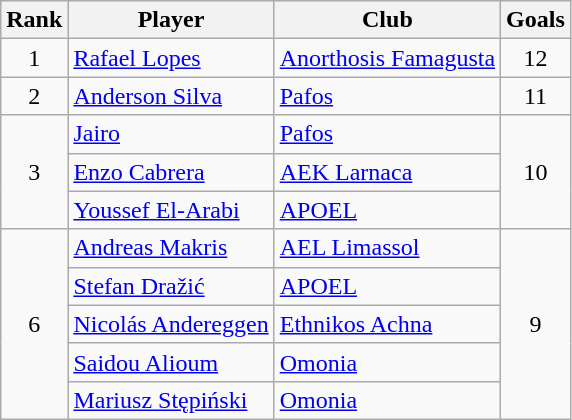<table class="wikitable" style="text-align:center">
<tr>
<th>Rank</th>
<th>Player</th>
<th>Club</th>
<th>Goals</th>
</tr>
<tr>
<td>1</td>
<td align="left"> <a href='#'>Rafael Lopes</a></td>
<td align="left"><a href='#'>Anorthosis Famagusta</a></td>
<td>12</td>
</tr>
<tr>
<td>2</td>
<td align="left"> <a href='#'>Anderson Silva</a></td>
<td align="left"><a href='#'>Pafos</a></td>
<td>11</td>
</tr>
<tr>
<td rowspan="3">3</td>
<td align="left"> <a href='#'>Jairo</a></td>
<td align="left"><a href='#'>Pafos</a></td>
<td rowspan="3">10</td>
</tr>
<tr>
<td align="left"> <a href='#'>Enzo Cabrera</a></td>
<td align="left"><a href='#'>AEK Larnaca</a></td>
</tr>
<tr>
<td align="left"> <a href='#'>Youssef El-Arabi</a></td>
<td align="left"><a href='#'>APOEL</a></td>
</tr>
<tr>
<td rowspan="5">6</td>
<td align="left"> <a href='#'>Andreas Makris</a></td>
<td align="left"><a href='#'>AEL Limassol</a></td>
<td rowspan="5">9</td>
</tr>
<tr>
<td align="left"> <a href='#'>Stefan Dražić</a></td>
<td align="left"><a href='#'>APOEL</a></td>
</tr>
<tr>
<td align="left"> <a href='#'>Nicolás Andereggen</a></td>
<td align="left"><a href='#'>Ethnikos Achna</a></td>
</tr>
<tr>
<td align="left"> <a href='#'>Saidou Alioum</a></td>
<td align="left"><a href='#'>Omonia</a></td>
</tr>
<tr>
<td align="left"> <a href='#'>Mariusz Stępiński</a></td>
<td align="left"><a href='#'>Omonia</a></td>
</tr>
</table>
